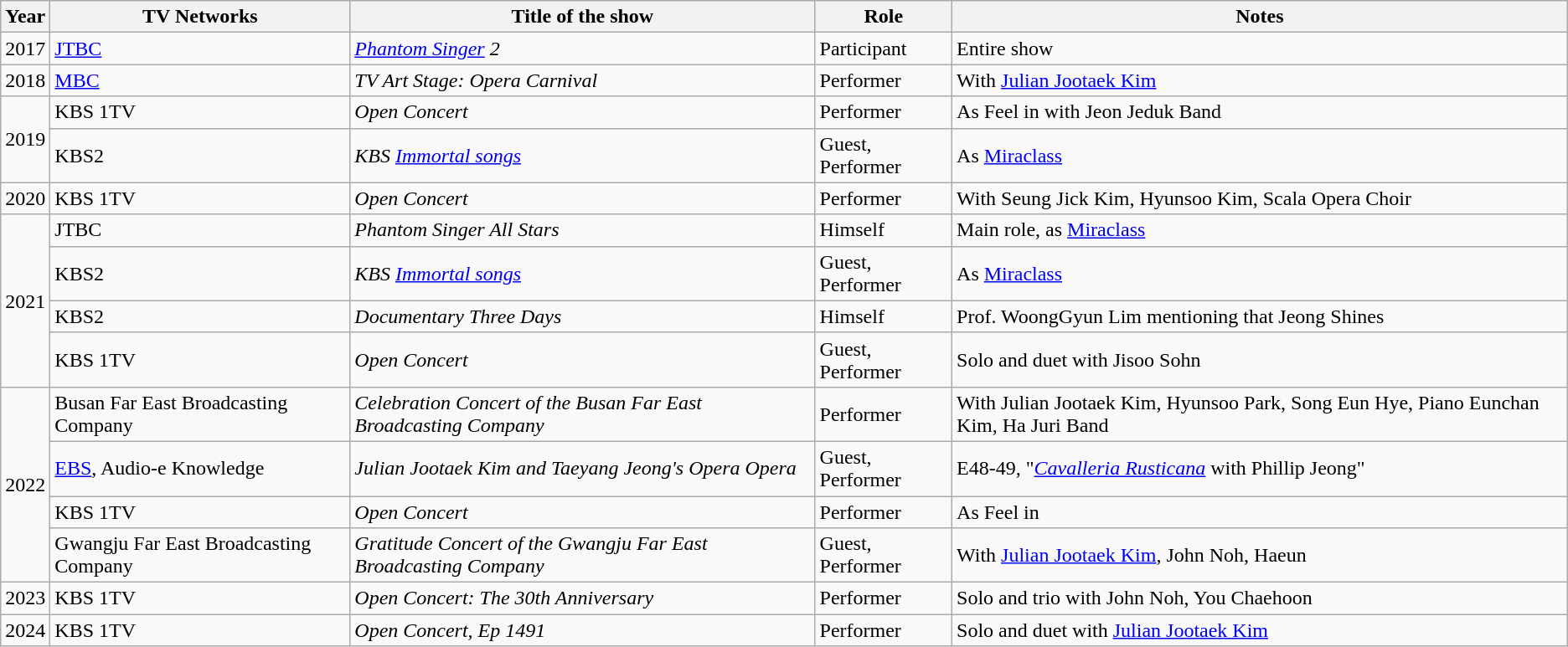<table class="wikitable">
<tr>
<th>Year</th>
<th>TV Networks</th>
<th>Title of the show</th>
<th>Role</th>
<th>Notes</th>
</tr>
<tr>
<td>2017</td>
<td><a href='#'>JTBC</a></td>
<td><em><a href='#'>Phantom Singer</a> 2</em></td>
<td>Participant</td>
<td>Entire show</td>
</tr>
<tr>
<td>2018</td>
<td><a href='#'>MBC</a></td>
<td><em>TV Art Stage: Opera Carnival</em></td>
<td>Performer</td>
<td>With <a href='#'>Julian Jootaek Kim</a></td>
</tr>
<tr>
<td rowspan="2">2019</td>
<td>KBS 1TV</td>
<td><em>Open Concert</em></td>
<td>Performer</td>
<td>As Feel in with Jeon Jeduk Band</td>
</tr>
<tr>
<td>KBS2</td>
<td><em>KBS <a href='#'>Immortal songs</a></em></td>
<td>Guest, Performer</td>
<td>As <a href='#'>Miraclass</a></td>
</tr>
<tr>
<td>2020</td>
<td>KBS 1TV</td>
<td><em>Open Concert</em></td>
<td>Performer</td>
<td>With Seung Jick Kim, Hyunsoo Kim, Scala Opera Choir</td>
</tr>
<tr>
<td rowspan="4">2021</td>
<td>JTBC</td>
<td><em>Phantom Singer All Stars</em></td>
<td>Himself</td>
<td>Main role, as <a href='#'>Miraclass</a></td>
</tr>
<tr>
<td>KBS2</td>
<td><em>KBS <a href='#'>Immortal songs</a></em></td>
<td>Guest, Performer</td>
<td>As <a href='#'>Miraclass</a></td>
</tr>
<tr>
<td>KBS2</td>
<td><em>Documentary Three Days</em></td>
<td>Himself</td>
<td>Prof. WoongGyun Lim mentioning that Jeong Shines</td>
</tr>
<tr>
<td>KBS 1TV</td>
<td><em>Open Concert</em></td>
<td>Guest, Performer</td>
<td>Solo and duet with Jisoo Sohn</td>
</tr>
<tr>
<td rowspan="4">2022</td>
<td>Busan Far East Broadcasting Company</td>
<td><em>Celebration Concert of the Busan Far East Broadcasting Company</em></td>
<td>Performer</td>
<td>With Julian Jootaek Kim, Hyunsoo Park, Song Eun Hye, Piano Eunchan Kim, Ha Juri Band</td>
</tr>
<tr>
<td><a href='#'>EBS</a>, Audio-e Knowledge</td>
<td><em>Julian Jootaek Kim and Taeyang Jeong's Opera Opera</em></td>
<td>Guest, Performer</td>
<td>E48-49, "<em><a href='#'>Cavalleria Rusticana</a></em> with Phillip Jeong"</td>
</tr>
<tr>
<td>KBS 1TV</td>
<td><em>Open Concert</em></td>
<td>Performer</td>
<td>As Feel in</td>
</tr>
<tr>
<td>Gwangju Far East Broadcasting Company</td>
<td><em>Gratitude Concert of the Gwangju Far East Broadcasting Company</em></td>
<td>Guest, Performer</td>
<td>With <a href='#'>Julian Jootaek Kim</a>, John Noh, Haeun</td>
</tr>
<tr>
<td>2023</td>
<td>KBS 1TV</td>
<td><em>Open Concert: The 30th Anniversary</em></td>
<td>Performer</td>
<td>Solo and trio with John Noh, You Chaehoon</td>
</tr>
<tr>
<td>2024</td>
<td>KBS 1TV</td>
<td><em>Open Concert, Ep 1491</em></td>
<td>Performer</td>
<td>Solo and duet with <a href='#'>Julian Jootaek Kim</a></td>
</tr>
</table>
